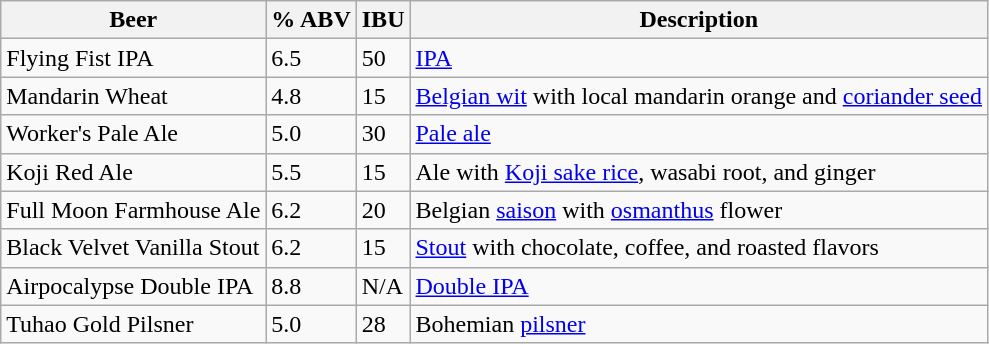<table class="wikitable">
<tr>
<th>Beer</th>
<th>% ABV</th>
<th>IBU</th>
<th>Description</th>
</tr>
<tr>
<td>Flying Fist IPA</td>
<td>6.5</td>
<td>50</td>
<td><a href='#'>IPA</a></td>
</tr>
<tr>
<td>Mandarin Wheat</td>
<td>4.8</td>
<td>15</td>
<td><a href='#'>Belgian wit</a> with local mandarin orange and <a href='#'>coriander seed</a></td>
</tr>
<tr>
<td>Worker's Pale Ale</td>
<td>5.0</td>
<td>30</td>
<td><a href='#'>Pale ale</a></td>
</tr>
<tr>
<td>Koji Red Ale</td>
<td>5.5</td>
<td>15</td>
<td>Ale with <a href='#'>Koji sake rice</a>, wasabi root, and ginger</td>
</tr>
<tr>
<td>Full Moon Farmhouse Ale</td>
<td>6.2</td>
<td>20</td>
<td>Belgian <a href='#'>saison</a> with <a href='#'>osmanthus</a> flower</td>
</tr>
<tr>
<td>Black Velvet Vanilla Stout</td>
<td>6.2</td>
<td>15</td>
<td><a href='#'>Stout</a> with chocolate, coffee, and roasted flavors</td>
</tr>
<tr>
<td>Airpocalypse Double IPA</td>
<td>8.8</td>
<td>N/A</td>
<td><a href='#'>Double IPA</a></td>
</tr>
<tr>
<td>Tuhao Gold Pilsner</td>
<td>5.0</td>
<td>28</td>
<td>Bohemian <a href='#'>pilsner</a></td>
</tr>
</table>
